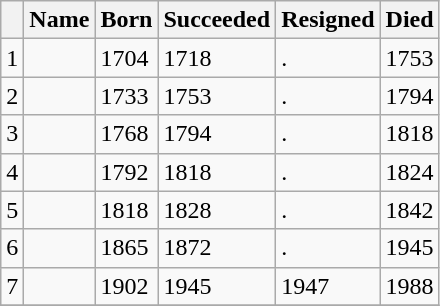<table class=wikitable>
<tr>
<th></th>
<th>Name</th>
<th>Born</th>
<th>Succeeded</th>
<th>Resigned</th>
<th>Died</th>
</tr>
<tr>
<td>1</td>
<td></td>
<td>1704</td>
<td>1718</td>
<td>.</td>
<td>1753</td>
</tr>
<tr>
<td>2</td>
<td></td>
<td>1733</td>
<td>1753</td>
<td>.</td>
<td>1794</td>
</tr>
<tr>
<td>3</td>
<td></td>
<td>1768</td>
<td>1794</td>
<td>.</td>
<td>1818</td>
</tr>
<tr>
<td>4</td>
<td></td>
<td>1792</td>
<td>1818</td>
<td>.</td>
<td>1824</td>
</tr>
<tr>
<td>5</td>
<td></td>
<td>1818</td>
<td>1828</td>
<td>.</td>
<td>1842</td>
</tr>
<tr>
<td>6</td>
<td></td>
<td>1865</td>
<td>1872</td>
<td>.</td>
<td>1945</td>
</tr>
<tr>
<td>7</td>
<td></td>
<td>1902</td>
<td>1945</td>
<td>1947</td>
<td>1988</td>
</tr>
<tr>
</tr>
</table>
